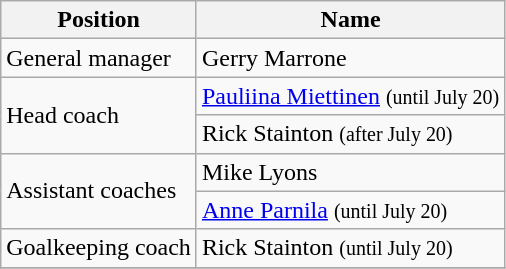<table class="wikitable">
<tr>
<th>Position</th>
<th>Name</th>
</tr>
<tr>
<td>General manager</td>
<td> Gerry Marrone</td>
</tr>
<tr>
<td rowspan="2">Head coach</td>
<td> <a href='#'>Pauliina Miettinen</a> <small>(until July 20)</small></td>
</tr>
<tr>
<td> Rick Stainton <small>(after July 20)</small></td>
</tr>
<tr>
<td rowspan="2">Assistant coaches</td>
<td> Mike Lyons</td>
</tr>
<tr>
<td> <a href='#'>Anne Parnila</a> <small>(until July 20)</small></td>
</tr>
<tr>
<td>Goalkeeping coach</td>
<td> Rick Stainton <small>(until July 20)</small></td>
</tr>
<tr>
</tr>
</table>
